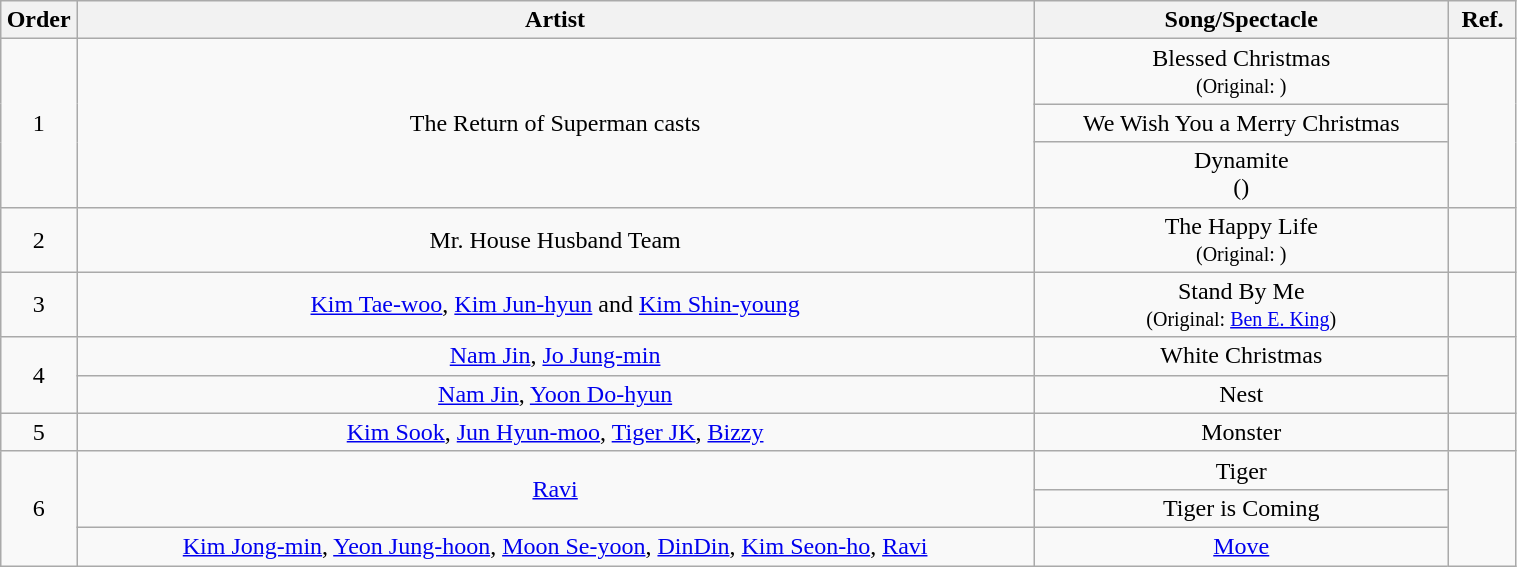<table class="wikitable" style="text-align:center; width:80%;">
<tr>
<th width="5%">Order</th>
<th>Artist</th>
<th>Song/Spectacle</th>
<th>Ref.</th>
</tr>
<tr>
<td rowspan=3>1</td>
<td rowspan=3>The Return of Superman casts</td>
<td>Blessed Christmas<br><small>(Original: )</small></td>
<td rowspan=3></td>
</tr>
<tr>
<td>We Wish You a Merry Christmas</td>
</tr>
<tr>
<td>Dynamite<br>()</td>
</tr>
<tr>
<td>2</td>
<td>Mr. House Husband Team</td>
<td>The Happy Life<br><small>(Original: )</small></td>
<td></td>
</tr>
<tr>
<td>3</td>
<td><a href='#'>Kim Tae-woo</a>, <a href='#'>Kim Jun-hyun</a> and <a href='#'>Kim Shin-young</a><br></td>
<td>Stand By Me<br><small>(Original: <a href='#'>Ben E. King</a>)</small></td>
<td></td>
</tr>
<tr>
<td rowspan=2>4</td>
<td><a href='#'>Nam Jin</a>, <a href='#'>Jo Jung-min</a></td>
<td>White Christmas<br></td>
<td rowspan=2></td>
</tr>
<tr>
<td><a href='#'>Nam Jin</a>, <a href='#'>Yoon Do-hyun</a></td>
<td>Nest<br></td>
</tr>
<tr>
<td>5</td>
<td><a href='#'>Kim Sook</a>, <a href='#'>Jun Hyun-moo</a>, <a href='#'>Tiger JK</a>, <a href='#'>Bizzy</a></td>
<td>Monster<br></td>
<td></td>
</tr>
<tr>
<td rowspan=3>6</td>
<td rowspan=2><a href='#'>Ravi</a></td>
<td>Tiger</td>
<td rowspan=3></td>
</tr>
<tr>
<td>Tiger is Coming<br></td>
</tr>
<tr>
<td><a href='#'>Kim Jong-min</a>, <a href='#'>Yeon Jung-hoon</a>, <a href='#'>Moon Se-yoon</a>, <a href='#'>DinDin</a>, <a href='#'>Kim Seon-ho</a>, <a href='#'>Ravi</a></td>
<td><a href='#'>Move</a><br></td>
</tr>
</table>
